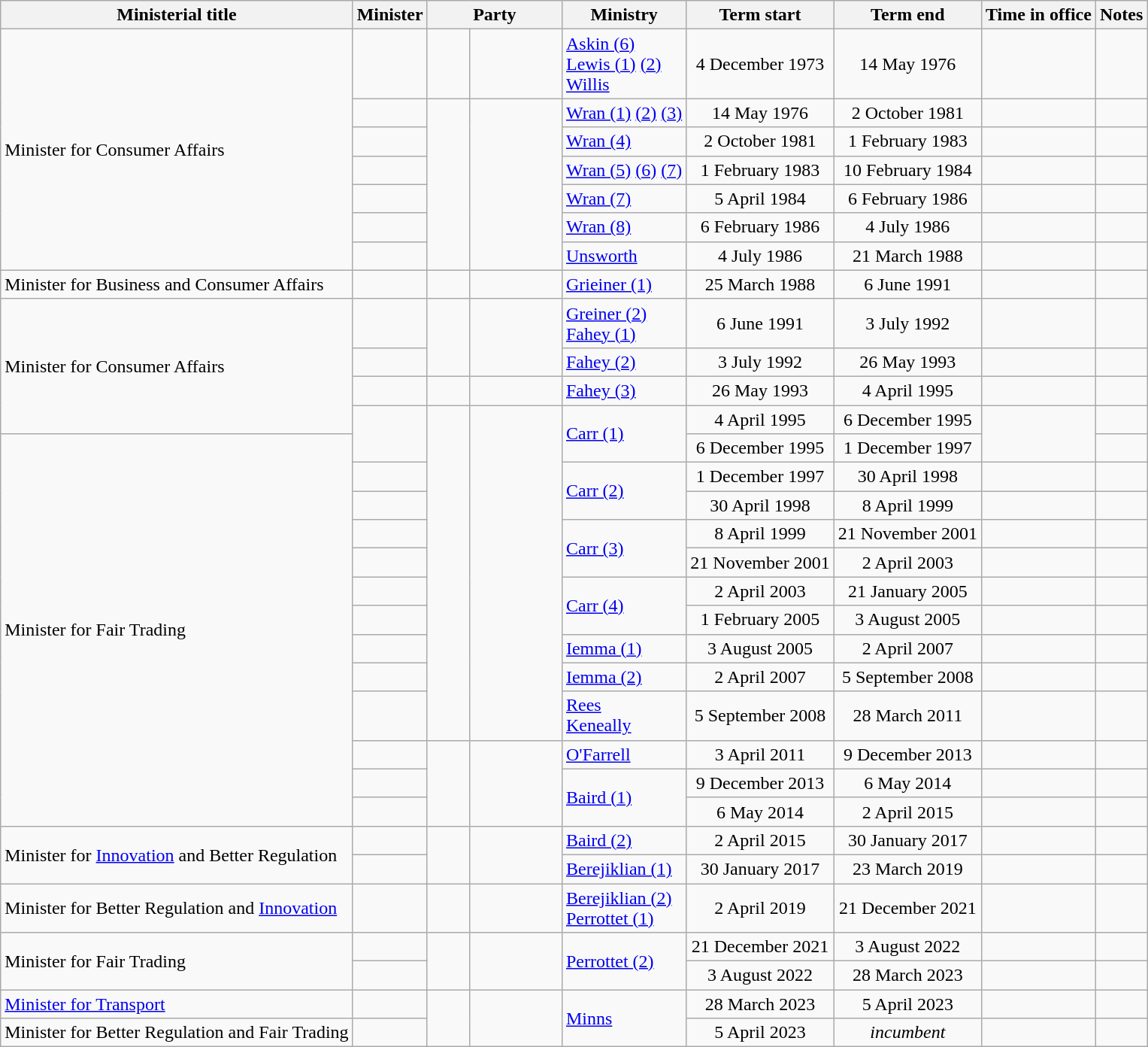<table class="wikitable sortable">
<tr>
<th>Ministerial title</th>
<th>Minister</th>
<th colspan="2">Party</th>
<th>Ministry</th>
<th data-sort-type="date">Term start</th>
<th data-sort-type=date>Term end</th>
<th>Time in office</th>
<th class="unsortable">Notes</th>
</tr>
<tr>
<td rowspan="7">Minister for Consumer Affairs</td>
<td></td>
<td> </td>
<td></td>
<td><a href='#'>Askin (6)</a><br><a href='#'>Lewis (1)</a> <a href='#'>(2)</a><br><a href='#'>Willis</a></td>
<td align=center>4 December 1973</td>
<td align=center>14 May 1976</td>
<td align=right></td>
<td></td>
</tr>
<tr>
<td></td>
<td rowspan=6 > </td>
<td rowspan=6></td>
<td><a href='#'>Wran (1)</a> <a href='#'>(2)</a> <a href='#'>(3)</a></td>
<td align=center>14 May 1976</td>
<td align=center>2 October 1981</td>
<td align=right><strong></strong></td>
<td></td>
</tr>
<tr>
<td></td>
<td><a href='#'>Wran (4)</a></td>
<td align=center>2 October 1981</td>
<td align=center>1 February 1983</td>
<td align=right></td>
<td></td>
</tr>
<tr>
<td></td>
<td><a href='#'>Wran (5)</a>  <a href='#'>(6)</a> <a href='#'>(7)</a></td>
<td align=center>1 February 1983</td>
<td align=center>10 February 1984</td>
<td align=right></td>
<td></td>
</tr>
<tr>
<td></td>
<td><a href='#'>Wran (7)</a></td>
<td align=center>5 April 1984</td>
<td align=center>6 February 1986</td>
<td align=right></td>
<td></td>
</tr>
<tr>
<td></td>
<td><a href='#'>Wran (8)</a></td>
<td align=center>6 February 1986</td>
<td align=center>4 July 1986</td>
<td align=right></td>
<td></td>
</tr>
<tr>
<td></td>
<td><a href='#'>Unsworth</a></td>
<td align=center>4 July 1986</td>
<td align=center>21 March 1988</td>
<td align=right></td>
<td></td>
</tr>
<tr>
<td>Minister for Business and Consumer Affairs</td>
<td></td>
<td> </td>
<td></td>
<td><a href='#'>Grieiner (1)</a></td>
<td align=center>25 March 1988</td>
<td align=center>6 June 1991</td>
<td align=right></td>
<td></td>
</tr>
<tr>
<td rowspan="4">Minister for Consumer Affairs</td>
<td></td>
<td rowspan=2 > </td>
<td rowspan=2></td>
<td><a href='#'>Greiner (2)</a><br><a href='#'>Fahey (1)</a></td>
<td align=center>6 June 1991</td>
<td align=center>3 July 1992</td>
<td align=right></td>
<td></td>
</tr>
<tr>
<td></td>
<td><a href='#'>Fahey (2)</a></td>
<td align=center>3 July 1992</td>
<td align=center>26 May 1993</td>
<td align=right></td>
<td></td>
</tr>
<tr>
<td></td>
<td> </td>
<td></td>
<td><a href='#'>Fahey (3)</a></td>
<td align=center>26 May 1993</td>
<td align=center>4 April 1995</td>
<td align=right></td>
<td></td>
</tr>
<tr>
<td rowspan=2></td>
<td rowspan=11 > </td>
<td rowspan=11></td>
<td rowspan=2><a href='#'>Carr (1)</a></td>
<td align=center>4 April 1995</td>
<td align=center>6 December 1995</td>
<td rowspan=2 align=right></td>
<td></td>
</tr>
<tr>
<td rowspan=13>Minister for Fair Trading</td>
<td align=center>6 December 1995</td>
<td align=center>1 December 1997</td>
<td></td>
</tr>
<tr>
<td></td>
<td rowspan=2><a href='#'>Carr (2)</a></td>
<td align=center>1 December 1997</td>
<td align=center>30 April 1998</td>
<td align=right></td>
<td></td>
</tr>
<tr>
<td></td>
<td align=center>30 April 1998</td>
<td align=center>8 April 1999</td>
<td align=right></td>
<td></td>
</tr>
<tr>
<td></td>
<td rowspan=2><a href='#'>Carr (3)</a></td>
<td align=center>8 April 1999</td>
<td align=center>21 November 2001</td>
<td align=right></td>
<td></td>
</tr>
<tr>
<td></td>
<td align=center>21 November 2001</td>
<td align=center>2 April 2003</td>
<td align=right></td>
<td></td>
</tr>
<tr>
<td></td>
<td rowspan=2><a href='#'>Carr (4)</a></td>
<td align=center>2 April 2003</td>
<td align=center>21 January 2005</td>
<td align=right></td>
<td></td>
</tr>
<tr>
<td></td>
<td align=center>1 February 2005</td>
<td align=center>3 August 2005</td>
<td align=right></td>
<td></td>
</tr>
<tr>
<td></td>
<td><a href='#'>Iemma (1)</a></td>
<td align=center>3 August 2005</td>
<td align=center>2 April 2007</td>
<td align=right></td>
<td></td>
</tr>
<tr>
<td></td>
<td><a href='#'>Iemma (2)</a></td>
<td align=center>2 April 2007</td>
<td align=center>5 September 2008</td>
<td align=right></td>
<td></td>
</tr>
<tr>
<td></td>
<td><a href='#'>Rees</a><br><a href='#'>Keneally</a></td>
<td align=center>5 September 2008</td>
<td align=center>28 March 2011</td>
<td align=right></td>
<td></td>
</tr>
<tr>
<td></td>
<td rowspan=3 > </td>
<td rowspan=3></td>
<td><a href='#'>O'Farrell</a></td>
<td align=center>3 April 2011</td>
<td align=center>9 December 2013</td>
<td align=right></td>
<td></td>
</tr>
<tr>
<td></td>
<td rowspan=2><a href='#'>Baird (1)</a></td>
<td align=center>9 December 2013</td>
<td align=center>6 May 2014</td>
<td align=right></td>
<td></td>
</tr>
<tr>
<td></td>
<td align=center>6 May 2014</td>
<td align=center>2 April 2015</td>
<td align=right></td>
<td></td>
</tr>
<tr>
<td rowspan="2">Minister for <a href='#'>Innovation</a> and Better Regulation</td>
<td></td>
<td rowspan=2 > </td>
<td rowspan=2 width=8%></td>
<td><a href='#'>Baird (2)</a></td>
<td align=center>2 April 2015</td>
<td align=center>30 January 2017</td>
<td align=right></td>
<td></td>
</tr>
<tr>
<td></td>
<td><a href='#'>Berejiklian (1)</a></td>
<td align=center>30 January 2017</td>
<td align=center>23 March 2019</td>
<td align=right></td>
<td></td>
</tr>
<tr>
<td>Minister for Better Regulation and <a href='#'>Innovation</a></td>
<td></td>
<td> </td>
<td></td>
<td><a href='#'>Berejiklian (2)</a><br><a href='#'>Perrottet (1)</a></td>
<td align=center>2 April 2019</td>
<td align=center>21 December 2021</td>
<td align=right></td>
<td></td>
</tr>
<tr>
<td rowspan=2>Minister for Fair Trading</td>
<td></td>
<td rowspan=2 > </td>
<td rowspan=2></td>
<td rowspan=2><a href='#'>Perrottet (2)</a></td>
<td align=center>21 December 2021</td>
<td align=center>3 August 2022</td>
<td align=right></td>
<td></td>
</tr>
<tr>
<td></td>
<td align=center>3 August 2022</td>
<td align=center>28 March 2023</td>
<td align=right></td>
<td></td>
</tr>
<tr>
<td><a href='#'>Minister for Transport</a></td>
<td></td>
<td rowspan=2 > </td>
<td rowspan=2></td>
<td rowspan=2><a href='#'>Minns</a></td>
<td align=center>28 March 2023</td>
<td align=center>5 April 2023</td>
<td align=right></td>
<td></td>
</tr>
<tr>
<td>Minister for Better Regulation and Fair Trading</td>
<td></td>
<td align=center>5 April 2023</td>
<td align=center><em>incumbent</em></td>
<td align=right></td>
<td></td>
</tr>
</table>
